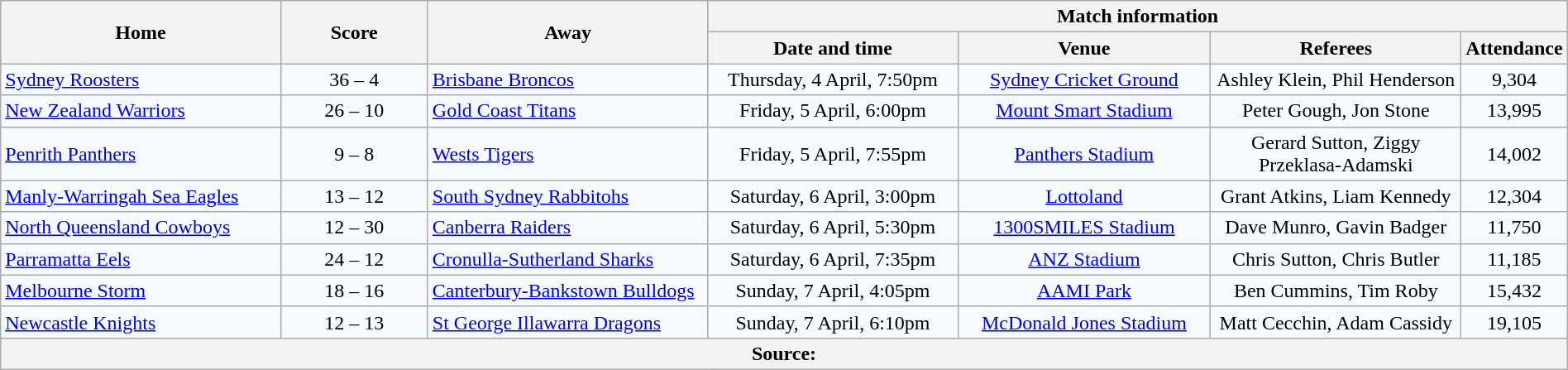<table class="wikitable" style="border-collapse:collapse; text-align:center; width:100%;">
<tr style="background:#c1d8ff;">
<th rowspan="2" style="width:19%;">Home</th>
<th rowspan="2" style="width:10%;">Score</th>
<th rowspan="2" style="width:19%;">Away</th>
<th colspan="6">Match information</th>
</tr>
<tr style="background:#efefef;">
<th width="17%">Date and time</th>
<th width="17%">Venue</th>
<th width="17%">Referees</th>
<th width="5%">Attendance</th>
</tr>
<tr style="text-align:center; background:#f5faff;">
<td align="left"> <a href='#'>Sydney Roosters</a></td>
<td>36 – 4</td>
<td align="left"> <a href='#'>Brisbane Broncos</a></td>
<td>Thursday, 4 April, 7:50pm</td>
<td><a href='#'>Sydney Cricket Ground</a></td>
<td>Ashley Klein, Phil Henderson</td>
<td>9,304</td>
</tr>
<tr style="text-align:center; background:#f5faff;">
<td align="left"> <a href='#'>New Zealand Warriors</a></td>
<td>26 – 10</td>
<td align="left"> <a href='#'>Gold Coast Titans</a></td>
<td>Friday, 5 April, 6:00pm</td>
<td><a href='#'>Mount Smart Stadium</a></td>
<td>Peter Gough, Jon Stone</td>
<td>13,995</td>
</tr>
<tr style="text-align:center; background:#f5faff;">
<td align="left"> <a href='#'>Penrith Panthers</a></td>
<td>9 – 8</td>
<td align="left"> <a href='#'>Wests Tigers</a></td>
<td>Friday, 5 April, 7:55pm</td>
<td><a href='#'>Panthers Stadium</a></td>
<td>Gerard Sutton, Ziggy Przeklasa-Adamski</td>
<td>14,002</td>
</tr>
<tr style="text-align:center; background:#f5faff;">
<td align="left"> <a href='#'>Manly-Warringah Sea Eagles</a></td>
<td>13 – 12</td>
<td align="left"> <a href='#'>South Sydney Rabbitohs</a></td>
<td>Saturday, 6 April, 3:00pm</td>
<td><a href='#'>Lottoland</a></td>
<td>Grant Atkins, Liam Kennedy</td>
<td>12,304</td>
</tr>
<tr style="text-align:center; background:#f5faff;">
<td align="left"> <a href='#'>North Queensland Cowboys</a></td>
<td>12 – 30</td>
<td align="left"> <a href='#'>Canberra Raiders</a></td>
<td>Saturday, 6 April, 5:30pm</td>
<td><a href='#'>1300SMILES Stadium</a></td>
<td>Dave Munro, Gavin Badger</td>
<td>11,750</td>
</tr>
<tr style="text-align:center; background:#f5faff;">
<td align="left"> <a href='#'>Parramatta Eels</a></td>
<td>24 – 12</td>
<td align="left"> <a href='#'>Cronulla-Sutherland Sharks</a></td>
<td>Saturday, 6 April, 7:35pm</td>
<td><a href='#'>ANZ Stadium</a></td>
<td>Chris Sutton, Chris Butler</td>
<td>11,185</td>
</tr>
<tr style="text-align:center; background:#f5faff;">
<td align="left"> <a href='#'>Melbourne Storm</a></td>
<td>18 – 16</td>
<td align="left"> <a href='#'>Canterbury-Bankstown Bulldogs</a></td>
<td>Sunday, 7 April, 4:05pm</td>
<td><a href='#'>AAMI Park</a></td>
<td>Ben Cummins, Tim Roby</td>
<td>15,432</td>
</tr>
<tr style="text-align:center; background:#f5faff;">
<td align="left"> <a href='#'>Newcastle Knights</a></td>
<td>12 – 13</td>
<td align="left"> <a href='#'>St George Illawarra Dragons</a></td>
<td>Sunday, 7 April, 6:10pm</td>
<td><a href='#'>McDonald Jones Stadium</a></td>
<td>Matt Cecchin, Adam Cassidy</td>
<td>19,105</td>
</tr>
<tr style="background:#c1d8ff;">
<th colspan="7">Source:</th>
</tr>
</table>
